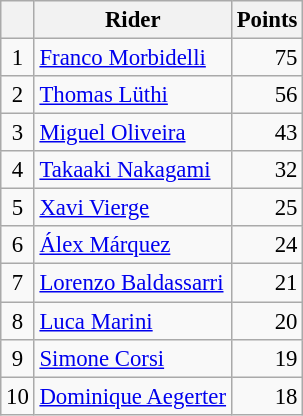<table class="wikitable" style="font-size: 95%;">
<tr>
<th></th>
<th>Rider</th>
<th>Points</th>
</tr>
<tr>
<td align=center>1</td>
<td> <a href='#'>Franco Morbidelli</a></td>
<td align=right>75</td>
</tr>
<tr>
<td align=center>2</td>
<td> <a href='#'>Thomas Lüthi</a></td>
<td align=right>56</td>
</tr>
<tr>
<td align=center>3</td>
<td> <a href='#'>Miguel Oliveira</a></td>
<td align=right>43</td>
</tr>
<tr>
<td align=center>4</td>
<td> <a href='#'>Takaaki Nakagami</a></td>
<td align=right>32</td>
</tr>
<tr>
<td align=center>5</td>
<td> <a href='#'>Xavi Vierge</a></td>
<td align=right>25</td>
</tr>
<tr>
<td align=center>6</td>
<td> <a href='#'>Álex Márquez</a></td>
<td align=right>24</td>
</tr>
<tr>
<td align=center>7</td>
<td> <a href='#'>Lorenzo Baldassarri</a></td>
<td align=right>21</td>
</tr>
<tr>
<td align=center>8</td>
<td> <a href='#'>Luca Marini</a></td>
<td align=right>20</td>
</tr>
<tr>
<td align=center>9</td>
<td> <a href='#'>Simone Corsi</a></td>
<td align=right>19</td>
</tr>
<tr>
<td align=center>10</td>
<td> <a href='#'>Dominique Aegerter</a></td>
<td align=right>18</td>
</tr>
</table>
